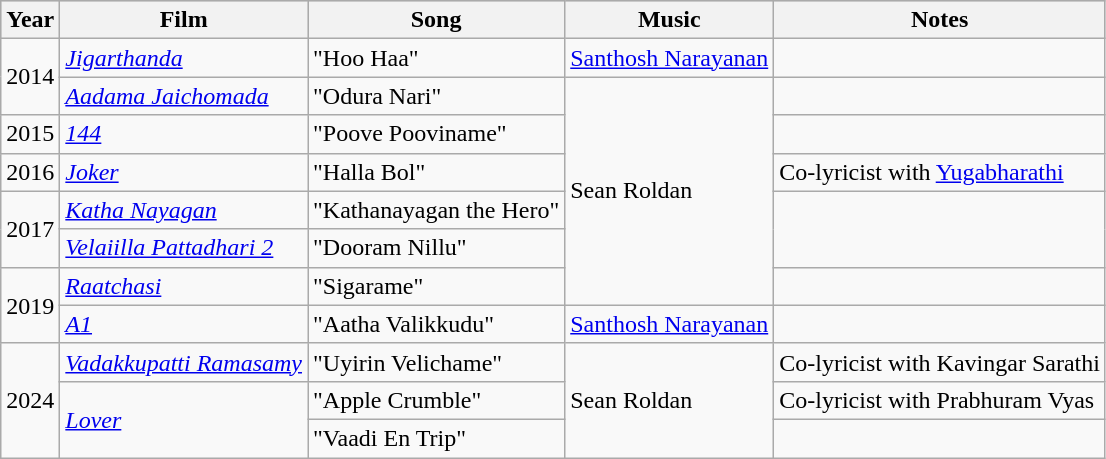<table class="wikitable">
<tr style="background:#ccc; text-align:center;">
<th>Year</th>
<th>Film</th>
<th>Song</th>
<th>Music</th>
<th>Notes</th>
</tr>
<tr>
<td rowspan="2">2014</td>
<td><em><a href='#'>Jigarthanda</a></em></td>
<td>"Hoo Haa"</td>
<td><a href='#'>Santhosh Narayanan</a></td>
<td></td>
</tr>
<tr>
<td><em><a href='#'>Aadama Jaichomada</a></em></td>
<td>"Odura Nari"</td>
<td rowspan="6">Sean Roldan</td>
</tr>
<tr>
<td>2015</td>
<td><em><a href='#'>144</a></em></td>
<td>"Poove Pooviname"</td>
<td></td>
</tr>
<tr>
<td>2016</td>
<td><em><a href='#'>Joker</a></em></td>
<td>"Halla Bol"</td>
<td>Co-lyricist with <a href='#'>Yugabharathi</a></td>
</tr>
<tr>
<td rowspan="2">2017</td>
<td><em><a href='#'>Katha Nayagan</a></em></td>
<td>"Kathanayagan the Hero"</td>
</tr>
<tr>
<td><em><a href='#'>Velaiilla Pattadhari 2</a></em></td>
<td>"Dooram Nillu"</td>
</tr>
<tr>
<td rowspan="2">2019</td>
<td><em><a href='#'>Raatchasi</a></em></td>
<td>"Sigarame"</td>
<td></td>
</tr>
<tr>
<td><em><a href='#'>A1</a></em></td>
<td>"Aatha Valikkudu"</td>
<td><a href='#'>Santhosh Narayanan</a></td>
<td></td>
</tr>
<tr>
<td rowspan="3">2024</td>
<td><em><a href='#'>Vadakkupatti Ramasamy</a></em></td>
<td>"Uyirin Velichame"</td>
<td rowspan="3">Sean Roldan</td>
<td>Co-lyricist with Kavingar Sarathi</td>
</tr>
<tr>
<td rowspan="2"><em><a href='#'>Lover</a></em></td>
<td>"Apple Crumble"</td>
<td>Co-lyricist with Prabhuram Vyas</td>
</tr>
<tr>
<td>"Vaadi En Trip"</td>
<td></td>
</tr>
</table>
